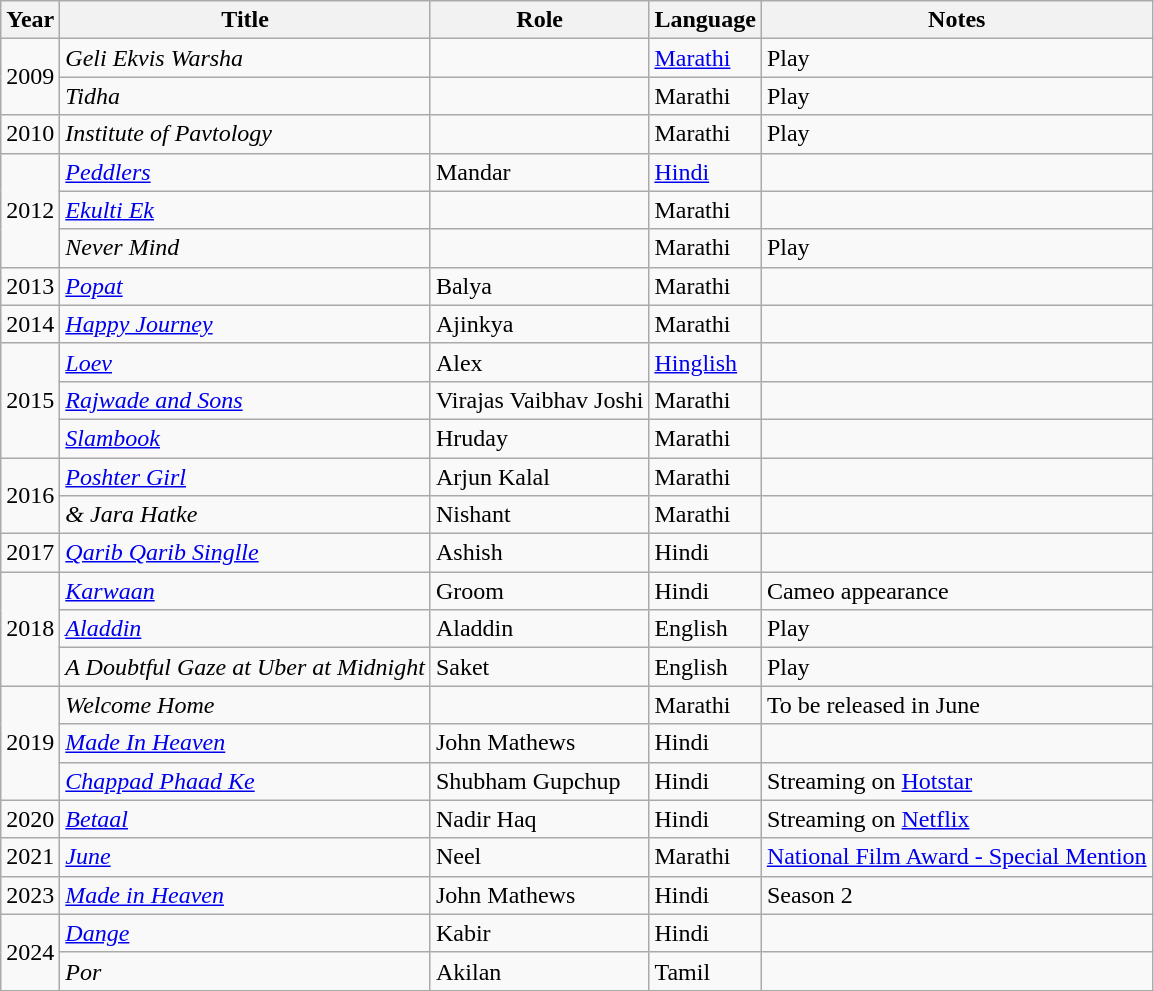<table class="wikitable">
<tr>
<th>Year</th>
<th>Title</th>
<th>Role</th>
<th>Language</th>
<th>Notes</th>
</tr>
<tr>
<td rowspan=2>2009</td>
<td><em>Geli Ekvis Warsha</em></td>
<td></td>
<td><a href='#'>Marathi</a></td>
<td>Play</td>
</tr>
<tr>
<td><em>Tidha</em></td>
<td></td>
<td>Marathi</td>
<td>Play</td>
</tr>
<tr>
<td>2010</td>
<td><em>Institute of Pavtology</em></td>
<td></td>
<td>Marathi</td>
<td>Play</td>
</tr>
<tr>
<td rowspan=3>2012</td>
<td><em><a href='#'>Peddlers</a></em></td>
<td>Mandar</td>
<td><a href='#'>Hindi</a></td>
<td></td>
</tr>
<tr>
<td><em><a href='#'>Ekulti Ek</a></em></td>
<td></td>
<td>Marathi</td>
<td></td>
</tr>
<tr>
<td><em>Never Mind</em></td>
<td></td>
<td>Marathi</td>
<td>Play</td>
</tr>
<tr>
<td>2013</td>
<td><em><a href='#'>Popat</a></em></td>
<td>Balya</td>
<td>Marathi</td>
<td></td>
</tr>
<tr>
<td>2014</td>
<td><em><a href='#'>Happy Journey</a></em></td>
<td>Ajinkya</td>
<td>Marathi</td>
<td></td>
</tr>
<tr>
<td rowspan=3>2015</td>
<td><em><a href='#'>Loev</a></em></td>
<td>Alex</td>
<td><a href='#'>Hinglish</a></td>
<td></td>
</tr>
<tr>
<td><em><a href='#'>Rajwade and Sons</a></em></td>
<td>Virajas Vaibhav Joshi</td>
<td>Marathi</td>
<td></td>
</tr>
<tr>
<td><em><a href='#'>Slambook</a></em></td>
<td>Hruday</td>
<td>Marathi</td>
<td></td>
</tr>
<tr>
<td rowspan=2>2016</td>
<td><em><a href='#'>Poshter Girl</a></em></td>
<td>Arjun Kalal</td>
<td>Marathi</td>
<td></td>
</tr>
<tr>
<td><em>& Jara Hatke</em></td>
<td>Nishant</td>
<td>Marathi</td>
<td></td>
</tr>
<tr>
<td>2017</td>
<td><em><a href='#'>Qarib Qarib Singlle</a></em></td>
<td>Ashish</td>
<td>Hindi</td>
<td></td>
</tr>
<tr>
<td rowspan=3>2018</td>
<td><em><a href='#'>Karwaan</a></em></td>
<td>Groom</td>
<td>Hindi</td>
<td>Cameo appearance</td>
</tr>
<tr>
<td><em><a href='#'>Aladdin</a></em></td>
<td>Aladdin</td>
<td>English</td>
<td>Play</td>
</tr>
<tr>
<td><em>A Doubtful Gaze at Uber at Midnight</em></td>
<td>Saket</td>
<td>English</td>
<td>Play</td>
</tr>
<tr>
<td rowspan=3>2019</td>
<td><em>Welcome Home</em></td>
<td></td>
<td>Marathi</td>
<td>To be released in June</td>
</tr>
<tr>
<td><em><a href='#'>Made In Heaven</a></em></td>
<td>John Mathews</td>
<td>Hindi</td>
<td></td>
</tr>
<tr>
<td><em><a href='#'>Chappad Phaad Ke</a></em></td>
<td>Shubham Gupchup</td>
<td>Hindi</td>
<td>Streaming on <a href='#'>Hotstar</a></td>
</tr>
<tr>
<td>2020</td>
<td><em><a href='#'>Betaal</a></em></td>
<td>Nadir Haq</td>
<td>Hindi</td>
<td>Streaming on <a href='#'>Netflix</a></td>
</tr>
<tr>
<td>2021</td>
<td><em><a href='#'>June</a></em></td>
<td>Neel</td>
<td>Marathi</td>
<td><a href='#'>National Film Award - Special Mention</a></td>
</tr>
<tr>
<td>2023</td>
<td><em><a href='#'>Made in Heaven</a></em></td>
<td>John Mathews</td>
<td>Hindi</td>
<td>Season 2</td>
</tr>
<tr>
<td rowspan="2">2024</td>
<td><em><a href='#'>Dange</a></em></td>
<td>Kabir</td>
<td>Hindi</td>
<td></td>
</tr>
<tr>
<td><em>Por</em></td>
<td>Akilan</td>
<td>Tamil</td>
<td></td>
</tr>
<tr>
</tr>
</table>
